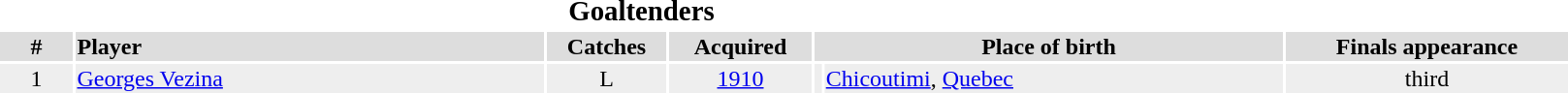<table style="text-align:center;">
<tr>
<th colspan="6"><big>Goaltenders</big></th>
</tr>
<tr style="background:#dddddd;">
<th style="width:3em">#</th>
<th style="width:20em; text-align:left">Player</th>
<th style="width:5em">Catches</th>
<th style="width:6em">Acquired</th>
<th style="width:20em" colspan="2">Place of birth</th>
<th style="width:12em">Finals appearance</th>
</tr>
<tr style="background:#eeeeee;">
<td>1</td>
<td align="left"><a href='#'>Georges Vezina</a></td>
<td>L</td>
<td><a href='#'>1910</a></td>
<td></td>
<td align="left"><a href='#'>Chicoutimi</a>, <a href='#'>Quebec</a></td>
<td>third </td>
</tr>
</table>
